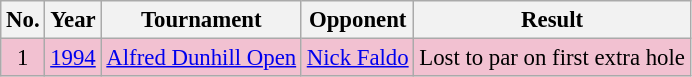<table class="wikitable" style="font-size:95%;">
<tr>
<th>No.</th>
<th>Year</th>
<th>Tournament</th>
<th>Opponent</th>
<th>Result</th>
</tr>
<tr style="background:#F2C1D1;">
<td align=center>1</td>
<td><a href='#'>1994</a></td>
<td><a href='#'>Alfred Dunhill Open</a></td>
<td> <a href='#'>Nick Faldo</a></td>
<td>Lost to par on first extra hole</td>
</tr>
</table>
